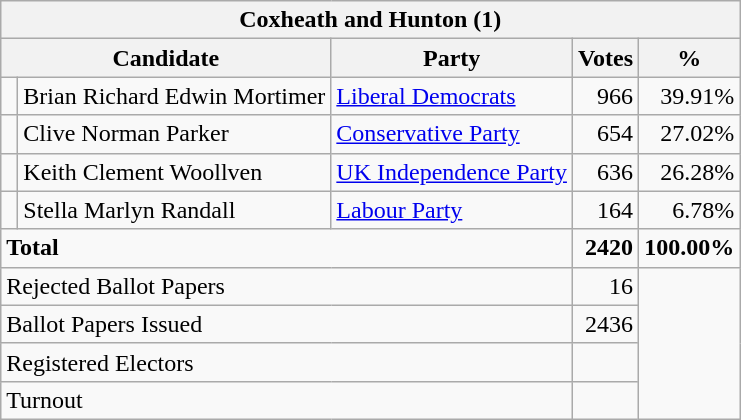<table class="wikitable" border="1" style="text-align:right; font-size:100%">
<tr>
<th align=center colspan=5>Coxheath and Hunton (1)</th>
</tr>
<tr>
<th align=left colspan=2>Candidate</th>
<th align=left>Party</th>
<th align=center>Votes</th>
<th align=center>%</th>
</tr>
<tr>
<td bgcolor=> </td>
<td align=left>Brian Richard Edwin Mortimer</td>
<td align=left><a href='#'>Liberal Democrats</a></td>
<td>966</td>
<td>39.91%</td>
</tr>
<tr>
<td bgcolor=> </td>
<td align=left>Clive Norman Parker</td>
<td align=left><a href='#'>Conservative Party</a></td>
<td>654</td>
<td>27.02%</td>
</tr>
<tr>
<td bgcolor=> </td>
<td align=left>Keith Clement Woollven</td>
<td align=left><a href='#'>UK Independence Party</a></td>
<td>636</td>
<td>26.28%</td>
</tr>
<tr>
<td bgcolor=> </td>
<td align=left>Stella Marlyn Randall</td>
<td align=left><a href='#'>Labour Party</a></td>
<td>164</td>
<td>6.78%</td>
</tr>
<tr>
<td align=left colspan=3><strong>Total</strong></td>
<td><strong>2420</strong></td>
<td><strong>100.00%</strong></td>
</tr>
<tr>
<td align=left colspan=3>Rejected Ballot Papers</td>
<td>16</td>
<td rowspan=4></td>
</tr>
<tr>
<td align=left colspan=3>Ballot Papers Issued</td>
<td>2436</td>
</tr>
<tr>
<td align=left colspan=3>Registered Electors</td>
<td></td>
</tr>
<tr>
<td align=left colspan=3>Turnout</td>
<td></td>
</tr>
</table>
